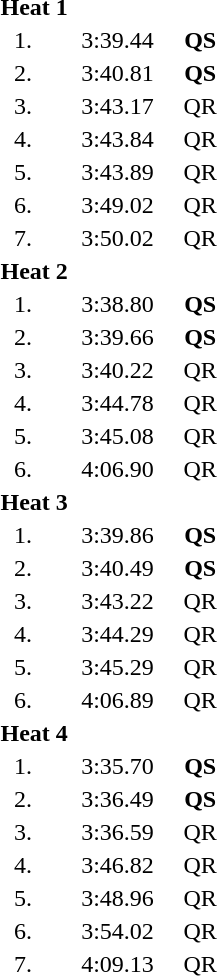<table style="text-align:center">
<tr>
<td colspan=4 align=left><strong>Heat 1</strong></td>
</tr>
<tr>
<td width=30>1.</td>
<td align=left></td>
<td width=80>3:39.44</td>
<td><strong>QS</strong></td>
</tr>
<tr>
<td>2.</td>
<td align=left></td>
<td>3:40.81</td>
<td><strong>QS</strong></td>
</tr>
<tr>
<td>3.</td>
<td align=left></td>
<td>3:43.17</td>
<td>QR</td>
</tr>
<tr>
<td>4.</td>
<td align=left></td>
<td>3:43.84</td>
<td>QR</td>
</tr>
<tr>
<td>5.</td>
<td align=left></td>
<td>3:43.89</td>
<td>QR</td>
</tr>
<tr>
<td>6.</td>
<td align=left></td>
<td>3:49.02</td>
<td>QR</td>
</tr>
<tr>
<td>7.</td>
<td align=left></td>
<td>3:50.02</td>
<td>QR</td>
</tr>
<tr>
<td colspan=4 align=left><strong>Heat 2</strong></td>
</tr>
<tr>
<td>1.</td>
<td align=left></td>
<td>3:38.80</td>
<td><strong>QS</strong></td>
</tr>
<tr>
<td>2.</td>
<td align=left></td>
<td>3:39.66</td>
<td><strong>QS</strong></td>
</tr>
<tr>
<td>3.</td>
<td align=left></td>
<td>3:40.22</td>
<td>QR</td>
</tr>
<tr>
<td>4.</td>
<td align=left></td>
<td>3:44.78</td>
<td>QR</td>
</tr>
<tr>
<td>5.</td>
<td align=left></td>
<td>3:45.08</td>
<td>QR</td>
</tr>
<tr>
<td>6.</td>
<td align=left></td>
<td>4:06.90</td>
<td>QR</td>
</tr>
<tr>
<td colspan=4 align=left><strong>Heat 3</strong></td>
</tr>
<tr>
<td>1.</td>
<td align=left></td>
<td>3:39.86</td>
<td><strong>QS</strong></td>
</tr>
<tr>
<td>2.</td>
<td align=left></td>
<td>3:40.49</td>
<td><strong>QS</strong></td>
</tr>
<tr>
<td>3.</td>
<td align=left></td>
<td>3:43.22</td>
<td>QR</td>
</tr>
<tr>
<td>4.</td>
<td align=left></td>
<td>3:44.29</td>
<td>QR</td>
</tr>
<tr>
<td>5.</td>
<td align=left></td>
<td>3:45.29</td>
<td>QR</td>
</tr>
<tr>
<td>6.</td>
<td align=left></td>
<td>4:06.89</td>
<td>QR</td>
</tr>
<tr>
<td colspan=4 align=left><strong>Heat 4</strong></td>
</tr>
<tr>
<td>1.</td>
<td align=left></td>
<td>3:35.70</td>
<td><strong>QS</strong></td>
</tr>
<tr>
<td>2.</td>
<td align=left></td>
<td>3:36.49</td>
<td><strong>QS</strong></td>
</tr>
<tr>
<td>3.</td>
<td align=left></td>
<td>3:36.59</td>
<td>QR</td>
</tr>
<tr>
<td>4.</td>
<td align=left></td>
<td>3:46.82</td>
<td>QR</td>
</tr>
<tr>
<td>5.</td>
<td align=left></td>
<td>3:48.96</td>
<td>QR</td>
</tr>
<tr>
<td>6.</td>
<td align=left></td>
<td>3:54.02</td>
<td>QR</td>
</tr>
<tr>
<td>7.</td>
<td align=left></td>
<td>4:09.13</td>
<td>QR</td>
</tr>
</table>
